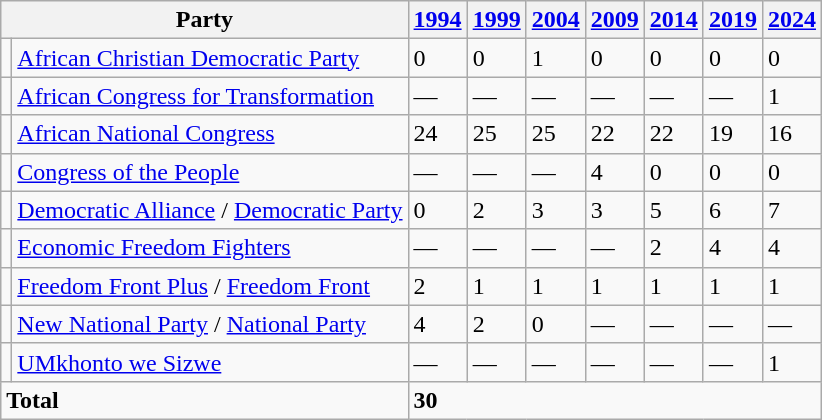<table class="wikitable">
<tr>
<th colspan="2">Party</th>
<th><a href='#'>1994</a></th>
<th><a href='#'>1999</a></th>
<th><a href='#'>2004</a></th>
<th><a href='#'>2009</a></th>
<th><a href='#'>2014</a></th>
<th><a href='#'>2019</a></th>
<th><a href='#'>2024</a></th>
</tr>
<tr>
<td></td>
<td><a href='#'>African Christian Democratic Party</a></td>
<td>0</td>
<td>0</td>
<td>1</td>
<td>0</td>
<td>0</td>
<td>0</td>
<td>0</td>
</tr>
<tr>
<td></td>
<td><a href='#'>African Congress for Transformation</a></td>
<td>—</td>
<td>—</td>
<td>—</td>
<td>—</td>
<td>—</td>
<td>—</td>
<td>1</td>
</tr>
<tr>
<td></td>
<td><a href='#'>African National Congress</a></td>
<td>24</td>
<td>25</td>
<td>25</td>
<td>22</td>
<td>22</td>
<td>19</td>
<td>16</td>
</tr>
<tr>
<td></td>
<td><a href='#'>Congress of the People</a></td>
<td>—</td>
<td>—</td>
<td>—</td>
<td>4</td>
<td>0</td>
<td>0</td>
<td>0</td>
</tr>
<tr>
<td></td>
<td><a href='#'>Democratic Alliance</a> / <a href='#'>Democratic Party</a></td>
<td>0</td>
<td>2</td>
<td>3</td>
<td>3</td>
<td>5</td>
<td>6</td>
<td>7</td>
</tr>
<tr>
<td></td>
<td><a href='#'>Economic Freedom Fighters</a></td>
<td>—</td>
<td>—</td>
<td>—</td>
<td>—</td>
<td>2</td>
<td>4</td>
<td>4</td>
</tr>
<tr>
<td></td>
<td><a href='#'>Freedom Front Plus</a> / <a href='#'>Freedom Front</a></td>
<td>2</td>
<td>1</td>
<td>1</td>
<td>1</td>
<td>1</td>
<td>1</td>
<td>1</td>
</tr>
<tr>
<td></td>
<td><a href='#'>New National Party</a> / <a href='#'>National Party</a></td>
<td>4</td>
<td>2</td>
<td>0</td>
<td>—</td>
<td>—</td>
<td>—</td>
<td>—</td>
</tr>
<tr>
<td></td>
<td><a href='#'>UMkhonto we Sizwe</a></td>
<td>—</td>
<td>—</td>
<td>—</td>
<td>—</td>
<td>—</td>
<td>—</td>
<td>1</td>
</tr>
<tr>
<td colspan="2"><strong>Total</strong></td>
<td colspan="7"><strong>30</strong></td>
</tr>
</table>
